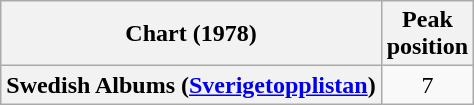<table class="wikitable plainrowheaders" style="text-align:center">
<tr>
<th scope="col">Chart (1978)</th>
<th scope="col">Peak<br>position</th>
</tr>
<tr>
<th scope="row">Swedish Albums (<a href='#'>Sverigetopplistan</a>)</th>
<td>7</td>
</tr>
</table>
